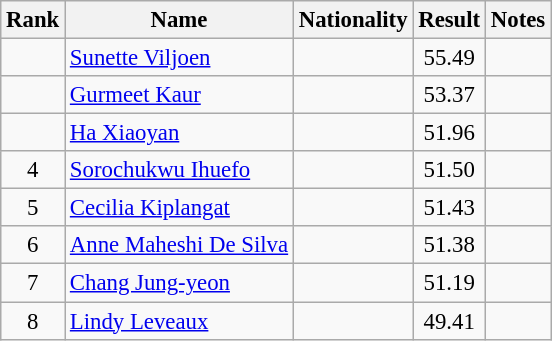<table class="wikitable sortable" style="text-align:center;font-size:95%">
<tr>
<th>Rank</th>
<th>Name</th>
<th>Nationality</th>
<th>Result</th>
<th>Notes</th>
</tr>
<tr>
<td></td>
<td align=left><a href='#'>Sunette Viljoen</a></td>
<td align=left></td>
<td>55.49</td>
<td></td>
</tr>
<tr>
<td></td>
<td align=left><a href='#'>Gurmeet Kaur</a></td>
<td align=left></td>
<td>53.37</td>
<td></td>
</tr>
<tr>
<td></td>
<td align=left><a href='#'>Ha Xiaoyan</a></td>
<td align=left></td>
<td>51.96</td>
<td></td>
</tr>
<tr>
<td>4</td>
<td align=left><a href='#'>Sorochukwu Ihuefo</a></td>
<td align=left></td>
<td>51.50</td>
<td></td>
</tr>
<tr>
<td>5</td>
<td align=left><a href='#'>Cecilia Kiplangat</a></td>
<td align=left></td>
<td>51.43</td>
<td></td>
</tr>
<tr>
<td>6</td>
<td align=left><a href='#'>Anne Maheshi De Silva</a></td>
<td align=left></td>
<td>51.38</td>
<td></td>
</tr>
<tr>
<td>7</td>
<td align=left><a href='#'>Chang Jung-yeon</a></td>
<td align=left></td>
<td>51.19</td>
<td></td>
</tr>
<tr>
<td>8</td>
<td align=left><a href='#'>Lindy Leveaux</a></td>
<td align=left></td>
<td>49.41</td>
<td></td>
</tr>
</table>
